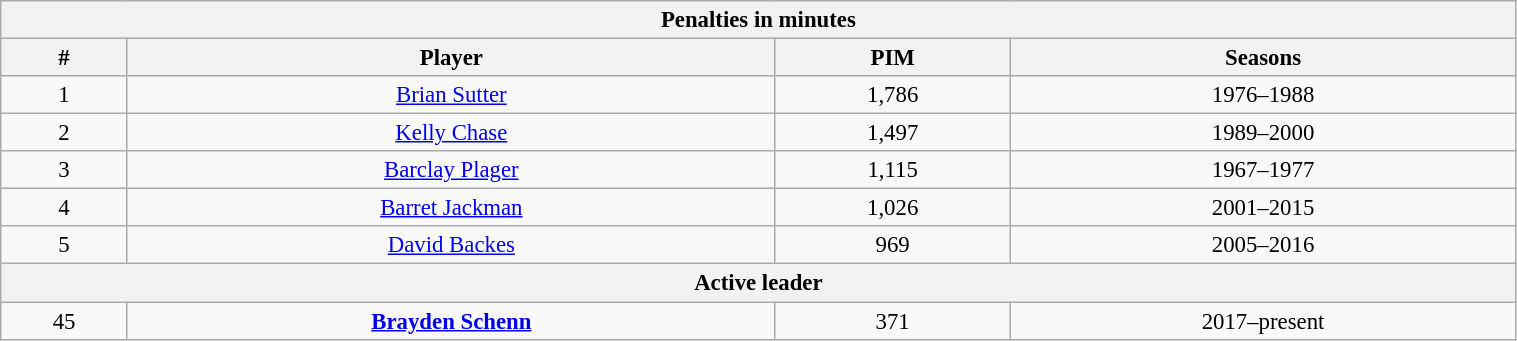<table class="wikitable" style="text-align: center; font-size: 95%" width="80%">
<tr>
<th colspan="4">Penalties in minutes</th>
</tr>
<tr>
<th>#</th>
<th>Player</th>
<th>PIM</th>
<th>Seasons</th>
</tr>
<tr>
<td>1</td>
<td><a href='#'>Brian Sutter</a></td>
<td>1,786</td>
<td>1976–1988</td>
</tr>
<tr>
<td>2</td>
<td><a href='#'>Kelly Chase</a></td>
<td>1,497</td>
<td>1989–2000</td>
</tr>
<tr>
<td>3</td>
<td><a href='#'>Barclay Plager</a></td>
<td>1,115</td>
<td>1967–1977</td>
</tr>
<tr>
<td>4</td>
<td><a href='#'>Barret Jackman</a></td>
<td>1,026</td>
<td>2001–2015</td>
</tr>
<tr>
<td>5</td>
<td><a href='#'>David Backes</a></td>
<td>969</td>
<td>2005–2016</td>
</tr>
<tr>
<th colspan="4">Active leader</th>
</tr>
<tr>
<td>45</td>
<td><strong><a href='#'>Brayden Schenn</a></strong></td>
<td>371</td>
<td>2017–present</td>
</tr>
</table>
